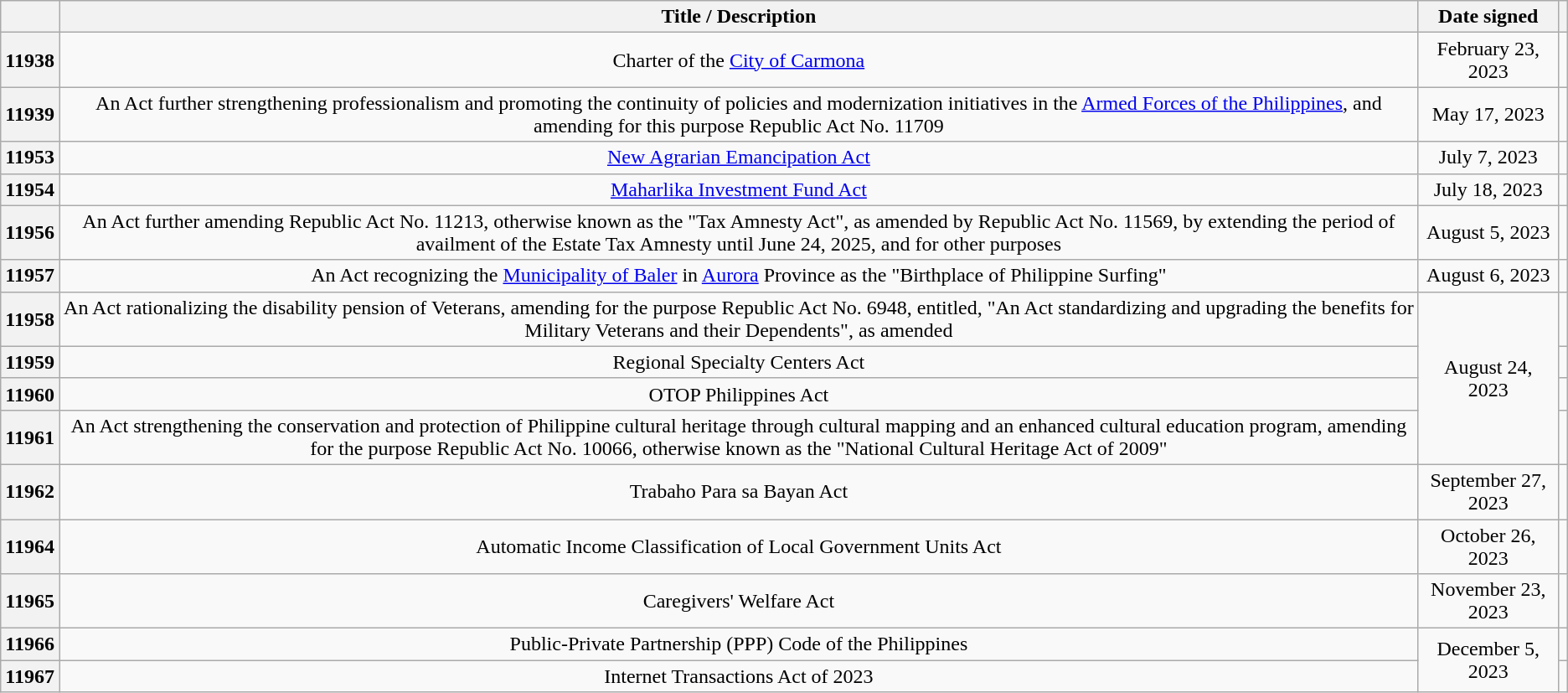<table class="wikitable sortable" style="text-align:center;">
<tr>
<th scope="col"></th>
<th scope="col">Title / Description</th>
<th scope="col">Date signed</th>
<th scope="col" class="unsortable"></th>
</tr>
<tr>
<th scope="row">11938</th>
<td>Charter of the <a href='#'>City of Carmona</a></td>
<td>February 23, 2023</td>
<td></td>
</tr>
<tr>
<th scope="row">11939</th>
<td>An Act further strengthening professionalism and promoting the continuity of policies and modernization initiatives in the <a href='#'>Armed Forces of the Philippines</a>, and amending for this purpose Republic Act No. 11709</td>
<td>May 17, 2023</td>
<td></td>
</tr>
<tr>
<th scope="row">11953</th>
<td><a href='#'>New Agrarian Emancipation Act</a></td>
<td>July 7, 2023</td>
<td></td>
</tr>
<tr>
<th scope="row">11954</th>
<td><a href='#'>Maharlika Investment Fund Act</a></td>
<td>July 18, 2023</td>
<td></td>
</tr>
<tr>
<th scope="row">11956</th>
<td>An Act further amending Republic Act No. 11213, otherwise known as the "Tax Amnesty Act", as amended by Republic Act No. 11569, by extending the period of availment of the Estate Tax Amnesty until June 24, 2025, and for other purposes</td>
<td>August 5, 2023</td>
<td></td>
</tr>
<tr>
<th scope="row">11957</th>
<td>An Act recognizing the <a href='#'>Municipality of Baler</a> in <a href='#'>Aurora</a> Province as the "Birthplace of Philippine Surfing"</td>
<td>August 6, 2023</td>
<td></td>
</tr>
<tr>
<th scope="row">11958</th>
<td>An Act rationalizing the disability pension of Veterans, amending for the purpose Republic Act No. 6948, entitled, "An Act standardizing and upgrading the benefits for Military Veterans and their Dependents", as amended</td>
<td rowspan="4">August 24, 2023</td>
<td></td>
</tr>
<tr>
<th scope="row">11959</th>
<td>Regional Specialty Centers Act</td>
<td></td>
</tr>
<tr>
<th scope="row">11960</th>
<td>OTOP Philippines Act</td>
<td></td>
</tr>
<tr>
<th scope="row">11961</th>
<td>An Act strengthening the conservation and protection of Philippine cultural heritage through cultural mapping and an enhanced cultural education program, amending for the purpose Republic Act No. 10066, otherwise known as the "National Cultural Heritage Act of 2009"</td>
<td></td>
</tr>
<tr>
<th scope="row">11962</th>
<td>Trabaho Para sa Bayan Act</td>
<td>September 27, 2023</td>
<td></td>
</tr>
<tr>
<th scope="row">11964</th>
<td>Automatic Income Classification of Local Government Units Act</td>
<td>October 26, 2023</td>
<td></td>
</tr>
<tr>
<th scope="row">11965</th>
<td>Caregivers' Welfare Act</td>
<td>November 23, 2023</td>
<td></td>
</tr>
<tr>
<th scope="row">11966</th>
<td>Public-Private Partnership (PPP) Code of the Philippines</td>
<td rowspan="2">December 5, 2023</td>
<td></td>
</tr>
<tr>
<th scope="row">11967</th>
<td>Internet Transactions Act of 2023</td>
<td></td>
</tr>
</table>
